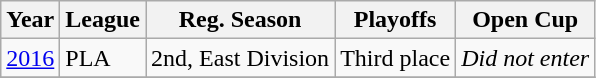<table class="wikitable">
<tr>
<th>Year</th>
<th>League</th>
<th>Reg. Season</th>
<th>Playoffs</th>
<th>Open Cup</th>
</tr>
<tr>
<td><a href='#'>2016</a></td>
<td>PLA</td>
<td>2nd, East Division</td>
<td>Third place</td>
<td><em>Did not enter</em></td>
</tr>
<tr>
</tr>
</table>
